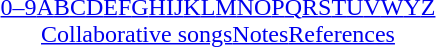<table id="toc" class="toc" summary="Class" align="center" style="text-align:center;">
<tr>
<th></th>
</tr>
<tr>
<td><a href='#'>0–9</a><a href='#'>A</a><a href='#'>B</a><a href='#'>C</a><a href='#'>D</a><a href='#'>E</a><a href='#'>F</a><a href='#'>G</a><a href='#'>H</a><a href='#'>I</a><a href='#'>J</a><a href='#'>K</a><a href='#'>L</a><a href='#'>M</a><a href='#'>N</a><a href='#'>O</a><a href='#'>P</a><a href='#'>Q</a><a href='#'>R</a><a href='#'>S</a><a href='#'>T</a><a href='#'>U</a><a href='#'>V</a><a href='#'>W</a><a href='#'>Y</a><a href='#'>Z</a><br><a href='#'>Collaborative songs</a><a href='#'>Notes</a><a href='#'>References</a></td>
</tr>
</table>
